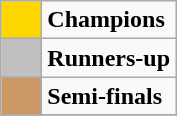<table class="wikitable" style="text-align:center">
<tr>
<td style="background:gold" width="20"></td>
<td align="left"><strong>Champions</strong></td>
</tr>
<tr>
<td style="background:silver" width="20"></td>
<td align="left"><strong>Runners-up</strong></td>
</tr>
<tr>
<td style="background:#cc9966" width="20"></td>
<td align="left"><strong>Semi-finals</strong></td>
</tr>
<tr>
</tr>
</table>
